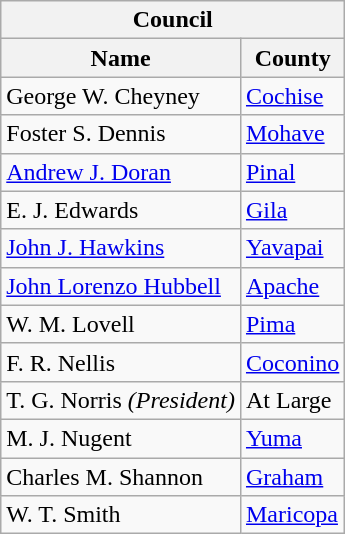<table class="wikitable">
<tr>
<th colspan="2">Council</th>
</tr>
<tr>
<th>Name</th>
<th>County</th>
</tr>
<tr>
<td>George W. Cheyney</td>
<td><a href='#'>Cochise</a></td>
</tr>
<tr>
<td>Foster S. Dennis</td>
<td><a href='#'>Mohave</a></td>
</tr>
<tr>
<td><a href='#'>Andrew J. Doran</a></td>
<td><a href='#'>Pinal</a></td>
</tr>
<tr>
<td>E. J. Edwards</td>
<td><a href='#'>Gila</a></td>
</tr>
<tr>
<td><a href='#'>John J. Hawkins</a></td>
<td><a href='#'>Yavapai</a></td>
</tr>
<tr>
<td><a href='#'>John Lorenzo Hubbell</a></td>
<td><a href='#'>Apache</a></td>
</tr>
<tr>
<td>W. M. Lovell</td>
<td><a href='#'>Pima</a></td>
</tr>
<tr>
<td>F. R. Nellis</td>
<td><a href='#'>Coconino</a></td>
</tr>
<tr>
<td>T. G. Norris <em>(President)</em></td>
<td>At Large</td>
</tr>
<tr>
<td>M. J. Nugent</td>
<td><a href='#'>Yuma</a></td>
</tr>
<tr>
<td>Charles M. Shannon</td>
<td><a href='#'>Graham</a></td>
</tr>
<tr>
<td>W. T. Smith</td>
<td><a href='#'>Maricopa</a></td>
</tr>
</table>
